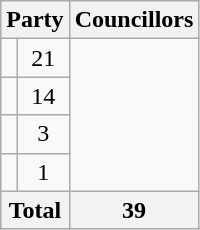<table class="wikitable">
<tr>
<th colspan=2>Party</th>
<th>Councillors</th>
</tr>
<tr>
<td></td>
<td align=center>21</td>
</tr>
<tr>
<td></td>
<td align=center>14</td>
</tr>
<tr>
<td></td>
<td align=center>3</td>
</tr>
<tr>
<td></td>
<td align=center>1</td>
</tr>
<tr>
<th colspan=2>Total</th>
<th align=center>39</th>
</tr>
</table>
